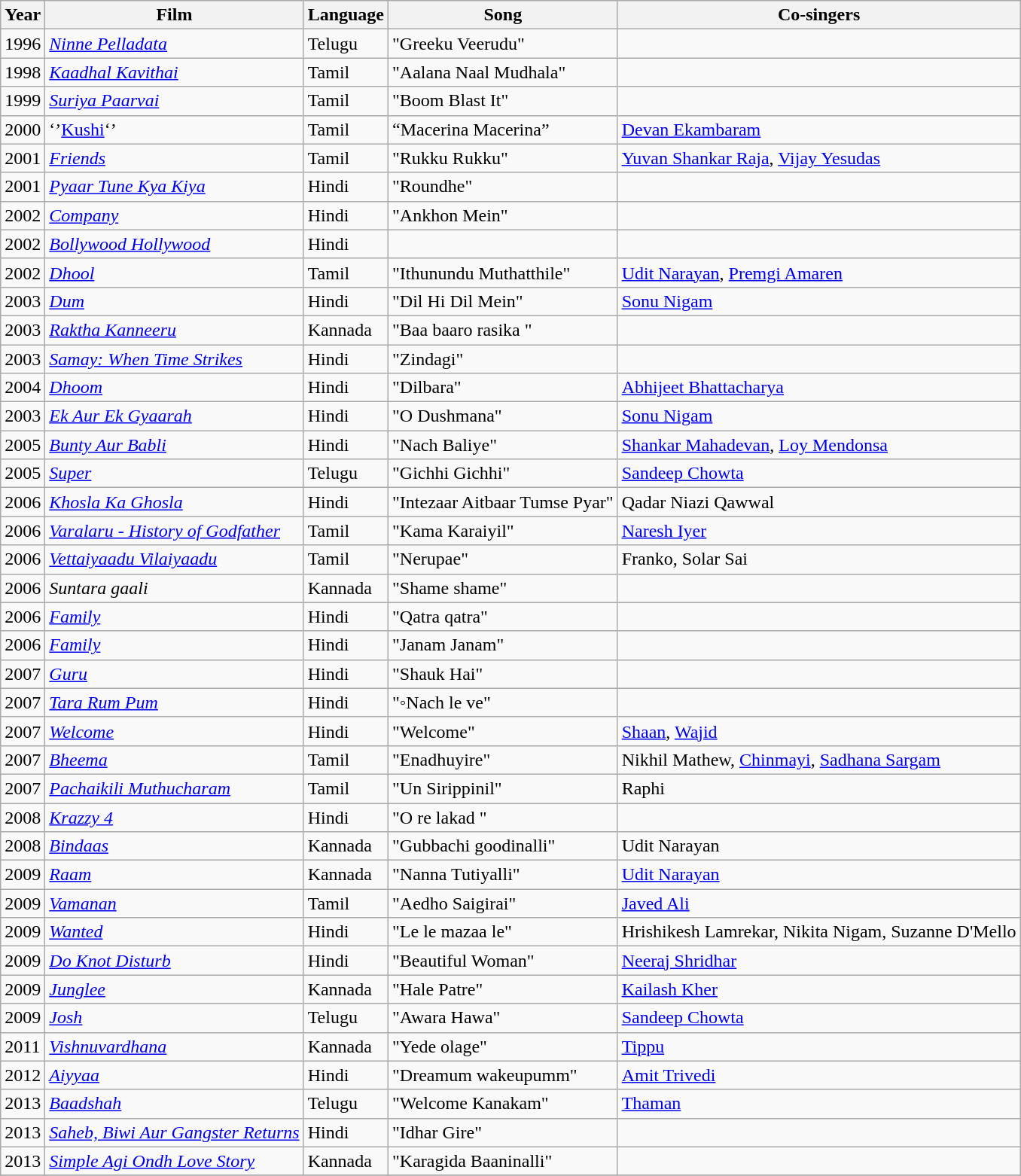<table class="wikitable sortable">
<tr>
<th>Year</th>
<th>Film</th>
<th>Language</th>
<th>Song</th>
<th>Co-singers</th>
</tr>
<tr>
<td>1996</td>
<td><em><a href='#'>Ninne Pelladata</a></em></td>
<td>Telugu</td>
<td>"Greeku Veerudu"</td>
<td></td>
</tr>
<tr>
<td>1998</td>
<td><em><a href='#'>Kaadhal Kavithai</a></em></td>
<td>Tamil</td>
<td>"Aalana Naal Mudhala"</td>
<td></td>
</tr>
<tr>
<td>1999</td>
<td><em><a href='#'>Suriya Paarvai</a></em></td>
<td>Tamil</td>
<td>"Boom Blast It"</td>
<td></td>
</tr>
<tr>
<td>2000</td>
<td>‘’<a href='#'>Kushi</a>‘’</td>
<td>Tamil</td>
<td>“Macerina Macerina”</td>
<td><a href='#'>Devan Ekambaram</a></td>
</tr>
<tr>
<td>2001</td>
<td><em><a href='#'>Friends</a></em></td>
<td>Tamil</td>
<td>"Rukku Rukku"</td>
<td><a href='#'>Yuvan Shankar Raja</a>, <a href='#'>Vijay Yesudas</a></td>
</tr>
<tr>
<td>2001</td>
<td><em><a href='#'>Pyaar Tune Kya Kiya</a></em></td>
<td>Hindi</td>
<td>"Roundhe"</td>
<td></td>
</tr>
<tr>
<td>2002</td>
<td><em><a href='#'>Company</a></em></td>
<td>Hindi</td>
<td>"Ankhon Mein"</td>
<td></td>
</tr>
<tr>
<td>2002</td>
<td><em><a href='#'>Bollywood Hollywood</a></em></td>
<td>Hindi</td>
<td></td>
<td></td>
</tr>
<tr>
<td>2002</td>
<td><em><a href='#'>Dhool</a></em></td>
<td>Tamil</td>
<td>"Ithunundu Muthatthile"</td>
<td><a href='#'>Udit Narayan</a>, <a href='#'>Premgi Amaren</a></td>
</tr>
<tr>
<td>2003</td>
<td><em><a href='#'>Dum</a></em></td>
<td>Hindi</td>
<td>"Dil Hi Dil Mein"</td>
<td><a href='#'>Sonu Nigam</a></td>
</tr>
<tr>
<td>2003</td>
<td><em><a href='#'>Raktha Kanneeru</a></em></td>
<td>Kannada</td>
<td>"Baa baaro rasika "</td>
<td></td>
</tr>
<tr>
<td>2003</td>
<td><em><a href='#'>Samay: When Time Strikes</a></em></td>
<td>Hindi</td>
<td>"Zindagi"</td>
<td></td>
</tr>
<tr>
<td>2004</td>
<td><em><a href='#'>Dhoom</a></em></td>
<td>Hindi</td>
<td>"Dilbara"</td>
<td><a href='#'>Abhijeet Bhattacharya</a></td>
</tr>
<tr>
<td>2003</td>
<td><em><a href='#'>Ek Aur Ek Gyaarah</a></em></td>
<td>Hindi</td>
<td>"O Dushmana"</td>
<td><a href='#'>Sonu Nigam</a></td>
</tr>
<tr>
<td>2005</td>
<td><em><a href='#'>Bunty Aur Babli</a></em></td>
<td>Hindi</td>
<td>"Nach Baliye"</td>
<td><a href='#'>Shankar Mahadevan</a>, <a href='#'>Loy Mendonsa</a></td>
</tr>
<tr>
<td>2005</td>
<td><em><a href='#'>Super</a></em></td>
<td>Telugu</td>
<td>"Gichhi Gichhi"</td>
<td><a href='#'>Sandeep Chowta</a></td>
</tr>
<tr>
<td>2006</td>
<td><em><a href='#'>Khosla Ka Ghosla</a></em></td>
<td>Hindi</td>
<td>"Intezaar Aitbaar Tumse Pyar"</td>
<td>Qadar Niazi Qawwal</td>
</tr>
<tr>
<td>2006</td>
<td><em><a href='#'>Varalaru - History of Godfather</a></em></td>
<td>Tamil</td>
<td>"Kama Karaiyil"</td>
<td><a href='#'>Naresh Iyer</a></td>
</tr>
<tr>
<td>2006</td>
<td><em><a href='#'>Vettaiyaadu Vilaiyaadu</a></em></td>
<td>Tamil</td>
<td>"Nerupae"</td>
<td>Franko, Solar Sai</td>
</tr>
<tr>
<td>2006</td>
<td><em>Suntara gaali</em></td>
<td>Kannada</td>
<td>"Shame shame"</td>
<td></td>
</tr>
<tr>
<td>2006</td>
<td><em><a href='#'>Family</a></em></td>
<td>Hindi</td>
<td>"Qatra qatra"</td>
<td></td>
</tr>
<tr>
<td>2006</td>
<td><em><a href='#'>Family</a></em></td>
<td>Hindi</td>
<td>"Janam Janam"</td>
<td></td>
</tr>
<tr>
<td>2007</td>
<td><em><a href='#'>Guru</a></em></td>
<td>Hindi</td>
<td>"Shauk Hai"</td>
<td></td>
</tr>
<tr>
<td>2007</td>
<td><em><a href='#'>Tara Rum Pum</a></em></td>
<td>Hindi</td>
<td>"◦Nach le ve"</td>
<td></td>
</tr>
<tr>
<td>2007</td>
<td><em><a href='#'>Welcome</a></em></td>
<td>Hindi</td>
<td>"Welcome"</td>
<td><a href='#'>Shaan</a>, <a href='#'>Wajid</a></td>
</tr>
<tr>
<td>2007</td>
<td><em><a href='#'>Bheema</a></em></td>
<td>Tamil</td>
<td>"Enadhuyire"</td>
<td>Nikhil Mathew, <a href='#'>Chinmayi</a>, <a href='#'>Sadhana Sargam</a></td>
</tr>
<tr>
<td>2007</td>
<td><em><a href='#'>Pachaikili Muthucharam</a></em></td>
<td>Tamil</td>
<td>"Un Sirippinil"</td>
<td>Raphi</td>
</tr>
<tr>
<td>2008</td>
<td><em><a href='#'>Krazzy 4</a></em></td>
<td>Hindi</td>
<td>"O re lakad "</td>
<td></td>
</tr>
<tr>
<td>2008</td>
<td><em><a href='#'>Bindaas</a></em></td>
<td>Kannada</td>
<td>"Gubbachi goodinalli"</td>
<td>Udit Narayan</td>
</tr>
<tr>
<td>2009</td>
<td><em><a href='#'>Raam</a></em></td>
<td>Kannada</td>
<td>"Nanna Tutiyalli"</td>
<td><a href='#'>Udit Narayan</a></td>
</tr>
<tr>
<td>2009</td>
<td><em><a href='#'>Vamanan</a></em></td>
<td>Tamil</td>
<td>"Aedho Saigirai"</td>
<td><a href='#'>Javed Ali</a></td>
</tr>
<tr>
<td>2009</td>
<td><em><a href='#'>Wanted</a></em></td>
<td>Hindi</td>
<td>"Le le mazaa le"</td>
<td>Hrishikesh Lamrekar, Nikita Nigam, Suzanne D'Mello</td>
</tr>
<tr>
<td>2009</td>
<td><em><a href='#'>Do Knot Disturb</a></em></td>
<td>Hindi</td>
<td>"Beautiful Woman"</td>
<td><a href='#'>Neeraj Shridhar</a></td>
</tr>
<tr>
<td>2009</td>
<td><em><a href='#'>Junglee</a></em></td>
<td>Kannada</td>
<td>"Hale Patre"</td>
<td><a href='#'>Kailash Kher</a></td>
</tr>
<tr>
<td>2009</td>
<td><em><a href='#'>Josh</a></em></td>
<td>Telugu</td>
<td>"Awara Hawa"</td>
<td><a href='#'>Sandeep Chowta</a></td>
</tr>
<tr>
<td>2011</td>
<td><em><a href='#'>Vishnuvardhana</a></em></td>
<td>Kannada</td>
<td>"Yede olage"</td>
<td><a href='#'>Tippu</a></td>
</tr>
<tr>
<td>2012</td>
<td><em><a href='#'>Aiyyaa</a></em></td>
<td>Hindi</td>
<td>"Dreamum wakeupumm"</td>
<td><a href='#'>Amit Trivedi</a></td>
</tr>
<tr>
<td>2013</td>
<td><em><a href='#'>Baadshah</a></em></td>
<td>Telugu</td>
<td>"Welcome Kanakam"</td>
<td><a href='#'>Thaman</a></td>
</tr>
<tr>
<td>2013</td>
<td><em><a href='#'>Saheb, Biwi Aur Gangster Returns</a></em></td>
<td>Hindi</td>
<td>"Idhar Gire"</td>
<td></td>
</tr>
<tr>
<td>2013</td>
<td><em><a href='#'>Simple Agi Ondh Love Story</a></em></td>
<td>Kannada</td>
<td>"Karagida Baaninalli"</td>
<td></td>
</tr>
<tr>
</tr>
</table>
